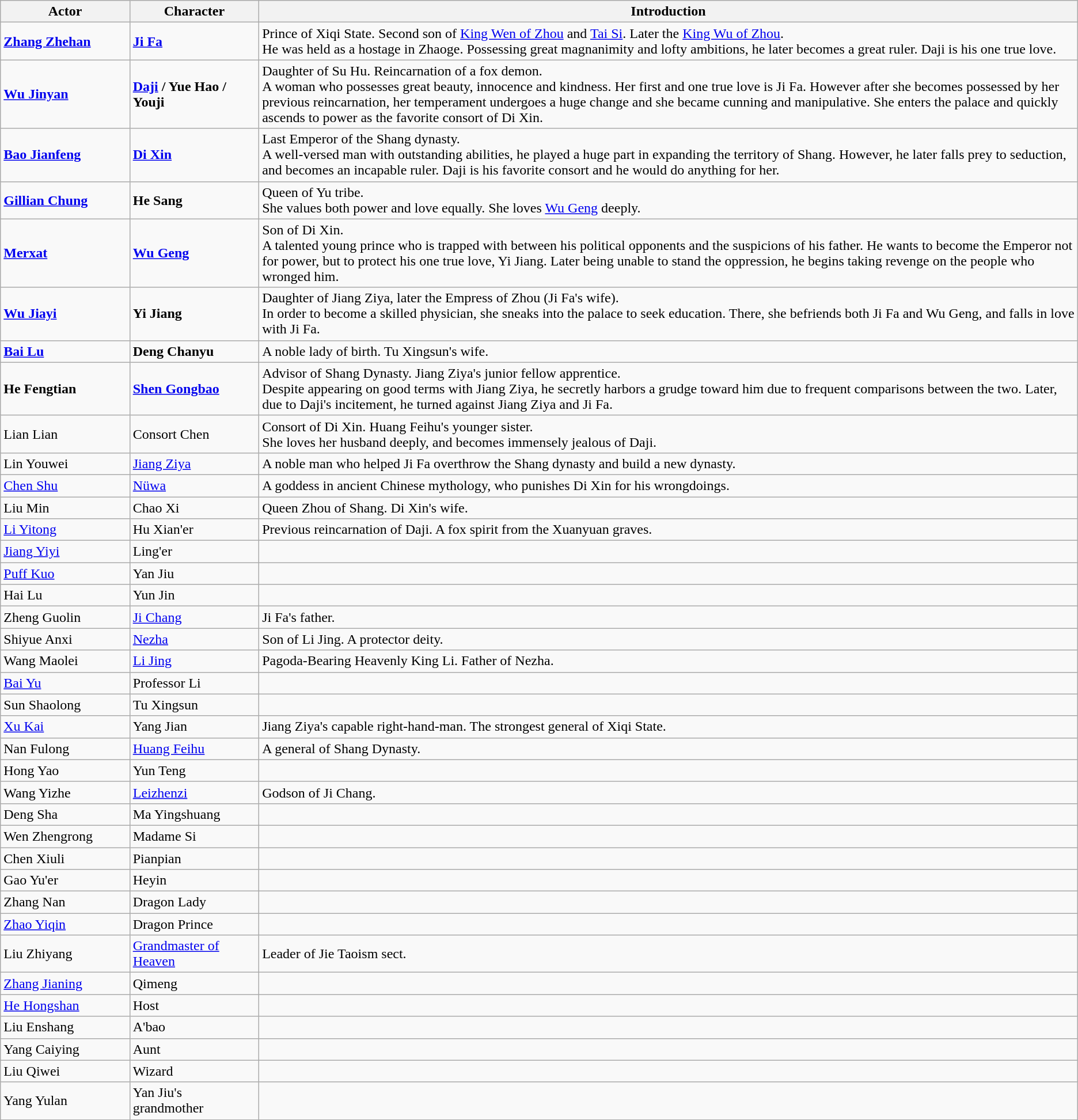<table class="wikitable">
<tr>
<th style="width:12%">Actor</th>
<th style="width:12%">Character</th>
<th>Introduction</th>
</tr>
<tr>
<td><strong><a href='#'>Zhang Zhehan</a></strong></td>
<td><strong><a href='#'>Ji Fa</a></strong></td>
<td>Prince of Xiqi State. Second son of <a href='#'>King Wen of Zhou</a> and <a href='#'>Tai Si</a>. Later the <a href='#'>King Wu of Zhou</a>.<br> He was held as a hostage in Zhaoge. Possessing great magnanimity and lofty ambitions, he later becomes a great ruler. Daji is his one true love.</td>
</tr>
<tr>
<td><strong><a href='#'>Wu Jinyan</a></strong></td>
<td><strong><a href='#'>Daji</a> / Yue Hao / Youji</strong></td>
<td>Daughter of Su Hu. Reincarnation of a fox demon.<br> A woman who possesses great beauty, innocence and kindness. Her first and one true love is Ji Fa. However after she becomes possessed by her previous reincarnation, her temperament undergoes a huge change and she became cunning and manipulative. She enters the palace and quickly ascends to power as the favorite consort of Di Xin.</td>
</tr>
<tr>
<td><strong><a href='#'>Bao Jianfeng</a></strong></td>
<td><strong><a href='#'>Di Xin</a></strong></td>
<td>Last Emperor of the Shang dynasty. <br>A well-versed man with outstanding abilities, he played a huge part in expanding the territory of Shang. However, he later falls prey to seduction, and becomes an incapable ruler. Daji is his favorite consort and he would do anything for her.</td>
</tr>
<tr>
<td><strong><a href='#'>Gillian Chung</a></strong></td>
<td><strong>He Sang</strong></td>
<td>Queen of Yu tribe. <br> She values both power and love equally. She loves <a href='#'>Wu Geng</a> deeply.</td>
</tr>
<tr>
<td><strong><a href='#'>Merxat</a></strong></td>
<td><strong><a href='#'>Wu Geng</a></strong></td>
<td>Son of Di Xin.<br> A talented young prince who is trapped with between his political opponents and the suspicions of his father. He wants to become the Emperor not for power, but to protect his one true love, Yi Jiang. Later being unable to stand the oppression, he begins taking revenge on the people who wronged him.</td>
</tr>
<tr>
<td><strong><a href='#'>Wu Jiayi</a></strong></td>
<td><strong>Yi Jiang</strong></td>
<td>Daughter of Jiang Ziya, later the Empress of Zhou (Ji Fa's wife).<br> In order to become a skilled physician, she sneaks into the palace to seek education. There, she befriends both Ji Fa and Wu Geng, and falls in love with Ji Fa.</td>
</tr>
<tr>
<td><strong><a href='#'>Bai Lu</a></strong></td>
<td><strong>Deng Chanyu</strong></td>
<td>A noble lady of birth. Tu Xingsun's wife.</td>
</tr>
<tr>
<td><strong>He Fengtian</strong></td>
<td><strong><a href='#'>Shen Gongbao</a></strong></td>
<td>Advisor of Shang Dynasty. Jiang Ziya's junior fellow apprentice.<br>Despite appearing on good terms with Jiang Ziya, he secretly harbors a grudge toward him due to frequent comparisons between the two. Later, due to Daji's incitement, he turned against Jiang Ziya and Ji Fa.</td>
</tr>
<tr>
<td>Lian Lian</td>
<td>Consort Chen</td>
<td>Consort of Di Xin. Huang Feihu's younger sister.<br>She loves her husband deeply, and becomes immensely jealous of Daji.</td>
</tr>
<tr>
<td>Lin Youwei</td>
<td><a href='#'>Jiang Ziya</a></td>
<td>A noble man who helped Ji Fa overthrow the Shang dynasty and build a new dynasty.</td>
</tr>
<tr>
<td><a href='#'>Chen Shu</a></td>
<td><a href='#'>Nüwa</a></td>
<td>A goddess in ancient Chinese mythology, who punishes Di Xin for his wrongdoings.</td>
</tr>
<tr>
<td>Liu Min</td>
<td>Chao Xi</td>
<td>Queen Zhou of Shang. Di Xin's wife.</td>
</tr>
<tr>
<td><a href='#'>Li Yitong</a></td>
<td>Hu Xian'er</td>
<td>Previous reincarnation of Daji. A fox spirit from the Xuanyuan graves.</td>
</tr>
<tr>
<td><a href='#'>Jiang Yiyi</a></td>
<td>Ling'er</td>
<td></td>
</tr>
<tr>
<td><a href='#'>Puff Kuo</a></td>
<td>Yan Jiu</td>
<td></td>
</tr>
<tr>
<td>Hai Lu</td>
<td>Yun Jin</td>
<td></td>
</tr>
<tr>
<td>Zheng Guolin</td>
<td><a href='#'>Ji Chang</a></td>
<td>Ji Fa's father.</td>
</tr>
<tr>
<td>Shiyue Anxi</td>
<td><a href='#'>Nezha</a></td>
<td>Son of Li Jing. A protector deity.</td>
</tr>
<tr>
<td>Wang Maolei</td>
<td><a href='#'>Li Jing</a></td>
<td>Pagoda-Bearing Heavenly King Li. Father of Nezha.</td>
</tr>
<tr>
<td><a href='#'>Bai Yu</a></td>
<td>Professor Li</td>
<td></td>
</tr>
<tr>
<td>Sun Shaolong</td>
<td>Tu Xingsun</td>
<td></td>
</tr>
<tr>
<td><a href='#'>Xu Kai</a></td>
<td>Yang Jian</td>
<td>Jiang Ziya's capable right-hand-man. The strongest general of Xiqi State.</td>
</tr>
<tr>
<td>Nan Fulong</td>
<td><a href='#'>Huang Feihu</a></td>
<td>A general of Shang Dynasty.</td>
</tr>
<tr>
<td>Hong Yao</td>
<td>Yun Teng</td>
<td></td>
</tr>
<tr>
<td>Wang Yizhe</td>
<td><a href='#'>Leizhenzi</a></td>
<td>Godson of Ji Chang.</td>
</tr>
<tr>
<td>Deng Sha</td>
<td>Ma Yingshuang</td>
<td></td>
</tr>
<tr>
<td>Wen Zhengrong</td>
<td>Madame Si</td>
<td></td>
</tr>
<tr>
<td>Chen Xiuli</td>
<td>Pianpian</td>
<td></td>
</tr>
<tr>
<td>Gao Yu'er</td>
<td>Heyin</td>
<td></td>
</tr>
<tr>
<td>Zhang Nan</td>
<td>Dragon Lady</td>
<td></td>
</tr>
<tr>
<td><a href='#'>Zhao Yiqin</a></td>
<td>Dragon Prince</td>
<td></td>
</tr>
<tr>
<td>Liu Zhiyang</td>
<td><a href='#'>Grandmaster of Heaven</a></td>
<td>Leader of Jie Taoism sect.</td>
</tr>
<tr>
<td><a href='#'>Zhang Jianing</a></td>
<td>Qimeng</td>
<td></td>
</tr>
<tr>
<td><a href='#'>He Hongshan</a></td>
<td>Host</td>
<td></td>
</tr>
<tr>
<td>Liu Enshang</td>
<td>A'bao</td>
<td></td>
</tr>
<tr>
<td>Yang Caiying</td>
<td>Aunt</td>
<td></td>
</tr>
<tr>
<td>Liu Qiwei</td>
<td>Wizard</td>
<td></td>
</tr>
<tr>
<td>Yang Yulan</td>
<td>Yan Jiu's grandmother</td>
<td></td>
</tr>
<tr>
</tr>
</table>
